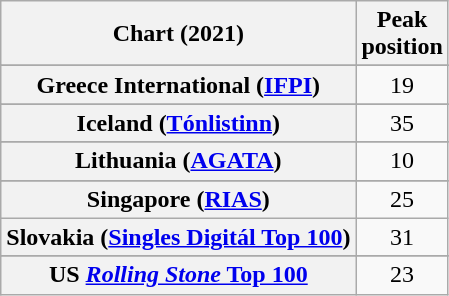<table class="wikitable sortable plainrowheaders" style="text-align:center">
<tr>
<th scope="col">Chart (2021)</th>
<th scope="col">Peak<br>position</th>
</tr>
<tr |name=CAN>
</tr>
<tr>
</tr>
<tr>
</tr>
<tr>
</tr>
<tr>
</tr>
<tr>
</tr>
<tr>
</tr>
<tr>
</tr>
<tr>
</tr>
<tr>
<th scope="row">Greece International (<a href='#'>IFPI</a>)</th>
<td>19</td>
</tr>
<tr>
</tr>
<tr>
<th scope="row">Iceland (<a href='#'>Tónlistinn</a>)</th>
<td>35</td>
</tr>
<tr>
</tr>
<tr>
<th scope="row">Lithuania (<a href='#'>AGATA</a>)</th>
<td>10</td>
</tr>
<tr>
</tr>
<tr>
</tr>
<tr>
</tr>
<tr>
</tr>
<tr>
<th scope="row">Singapore (<a href='#'>RIAS</a>)</th>
<td>25</td>
</tr>
<tr>
<th scope="row">Slovakia (<a href='#'>Singles Digitál Top 100</a>)</th>
<td>31</td>
</tr>
<tr>
</tr>
<tr>
</tr>
<tr>
</tr>
<tr>
</tr>
<tr>
</tr>
<tr>
</tr>
<tr>
</tr>
<tr>
<th scope="row">US <a href='#'><em>Rolling Stone</em> Top 100</a></th>
<td>23</td>
</tr>
</table>
